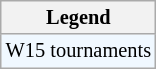<table class=wikitable style="font-size:85%">
<tr>
<th>Legend</th>
</tr>
<tr style="background:#f0f8ff;">
<td>W15 tournaments</td>
</tr>
</table>
